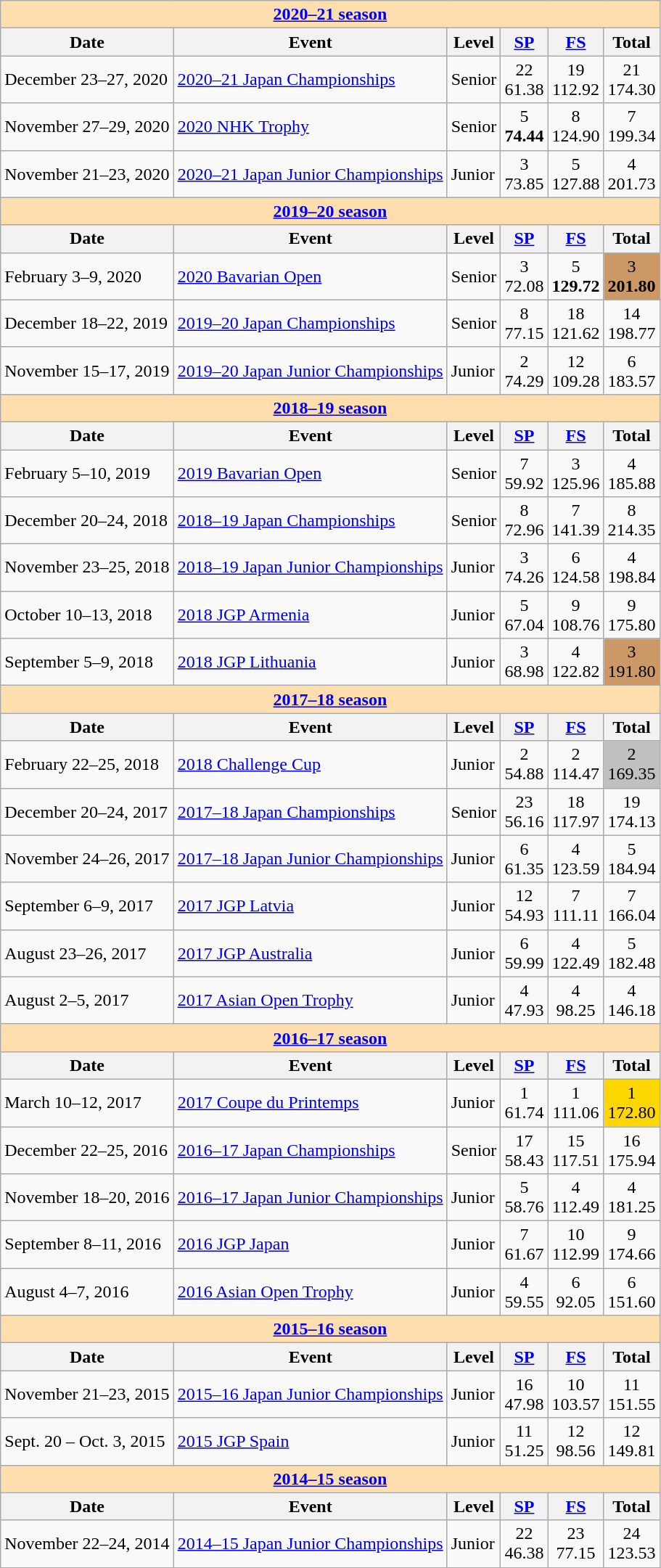<table class="wikitable">
<tr>
<th colspan="6" align="center" style="background-color: #ffdead;"><a href='#'>2020–21 season</a></th>
</tr>
<tr>
<th>Date</th>
<th>Event</th>
<th>Level</th>
<th><a href='#'>SP</a></th>
<th><a href='#'>FS</a></th>
<th>Total</th>
</tr>
<tr>
<td>December 23–27, 2020</td>
<td><a href='#'>2020–21 Japan Championships</a></td>
<td>Senior</td>
<td align="center">22 <br> 61.38</td>
<td align="center">19 <br> 112.92</td>
<td align="center">21 <br> 174.30</td>
</tr>
<tr>
<td>November 27–29, 2020</td>
<td><a href='#'>2020 NHK Trophy</a></td>
<td>Senior</td>
<td align="center">5 <br> <strong>74.44</strong></td>
<td align="center">8 <br> 124.90</td>
<td align="center">7 <br> 199.34</td>
</tr>
<tr>
<td>November 21–23, 2020</td>
<td><a href='#'>2020–21 Japan Junior Championships</a></td>
<td>Junior</td>
<td align="center">3 <br> 73.85</td>
<td align="center">5 <br> 127.88</td>
<td align="center">4 <br> 201.73</td>
</tr>
<tr>
<th colspan="6" align="center" style="background-color: #ffdead;"><a href='#'>2019–20 season</a></th>
</tr>
<tr>
<th>Date</th>
<th>Event</th>
<th>Level</th>
<th><a href='#'>SP</a></th>
<th><a href='#'>FS</a></th>
<th>Total</th>
</tr>
<tr>
<td>February 3–9, 2020</td>
<td><a href='#'>2020 Bavarian Open</a></td>
<td>Senior</td>
<td align="center">3 <br> 72.08</td>
<td align="center">5 <br> <strong>129.72</strong></td>
<td align="center" bgcolor="cc9966">3 <br> <strong>201.80</strong></td>
</tr>
<tr>
<td>December 18–22, 2019</td>
<td><a href='#'>2019–20 Japan Championships</a></td>
<td>Senior</td>
<td align="center">8 <br>77.15</td>
<td align="center">18<br>121.62</td>
<td align="center">14 <br>198.77</td>
</tr>
<tr>
<td>November 15–17, 2019</td>
<td><a href='#'>2019–20 Japan Junior Championships</a></td>
<td>Junior</td>
<td align="center">2 <br> 74.29</td>
<td align="center">12 <br> 109.28</td>
<td align="center">6 <br> 183.57</td>
</tr>
<tr>
<th colspan="6" align="center" style="background-color: #ffdead;"><a href='#'>2018–19 season</a></th>
</tr>
<tr>
<th>Date</th>
<th>Event</th>
<th>Level</th>
<th><a href='#'>SP</a></th>
<th><a href='#'>FS</a></th>
<th>Total</th>
</tr>
<tr>
<td>February 5–10, 2019</td>
<td><a href='#'>2019 Bavarian Open</a></td>
<td>Senior</td>
<td align="center">7 <br> 59.92</td>
<td align="center">3 <br> 125.96</td>
<td align="center">4 <br> 185.88</td>
</tr>
<tr>
<td>December 20–24, 2018</td>
<td><a href='#'>2018–19 Japan Championships</a></td>
<td>Senior</td>
<td align="center">8 <br> 72.96</td>
<td align="center">7 <br> 141.39</td>
<td align="center">8 <br> 214.35</td>
</tr>
<tr>
<td>November 23–25, 2018</td>
<td><a href='#'>2018–19 Japan Junior Championships</a></td>
<td>Junior</td>
<td align="center">3 <br> 74.26</td>
<td align="center">6 <br> 124.58</td>
<td align="center">4 <br> 198.84</td>
</tr>
<tr>
<td>October 10–13, 2018</td>
<td><a href='#'>2018 JGP Armenia</a></td>
<td>Junior</td>
<td align="center">5 <br> 67.04</td>
<td align="center">9 <br> 108.76</td>
<td align="center">9 <br> 175.80</td>
</tr>
<tr>
<td>September 5–9, 2018</td>
<td><a href='#'>2018 JGP Lithuania</a></td>
<td>Junior</td>
<td align="center">3 <br> 68.98</td>
<td align="center">4 <br> 122.82</td>
<td align="center" bgcolor="cc9966">3 <br> 191.80</td>
</tr>
<tr>
<th colspan="6" align="center" style="background-color: #ffdead;"><a href='#'>2017–18 season</a></th>
</tr>
<tr>
<th>Date</th>
<th>Event</th>
<th>Level</th>
<th><a href='#'>SP</a></th>
<th><a href='#'>FS</a></th>
<th>Total</th>
</tr>
<tr>
<td>February 22–25, 2018</td>
<td><a href='#'>2018 Challenge Cup</a></td>
<td>Junior</td>
<td align="center">2 <br> 54.88</td>
<td align="center">2 <br> 114.47</td>
<td align="center" bgcolor="silver">2 <br> 169.35</td>
</tr>
<tr>
<td>December 20–24, 2017</td>
<td><a href='#'>2017–18 Japan Championships</a></td>
<td>Senior</td>
<td align="center">23 <br> 56.16</td>
<td align="center">18 <br> 117.97</td>
<td align="center">19 <br> 174.13</td>
</tr>
<tr>
<td>November 24–26, 2017</td>
<td><a href='#'>2017–18 Japan Junior Championships</a></td>
<td>Junior</td>
<td align="center">6 <br> 61.35</td>
<td align="center">4 <br> 123.59</td>
<td align="center">5 <br> 184.94</td>
</tr>
<tr>
<td>September 6–9, 2017</td>
<td><a href='#'>2017 JGP Latvia</a></td>
<td>Junior</td>
<td align="center">12 <br> 54.93</td>
<td align="center">7 <br> 111.11</td>
<td align="center">7 <br> 166.04</td>
</tr>
<tr>
<td>August 23–26, 2017</td>
<td><a href='#'>2017 JGP Australia</a></td>
<td>Junior</td>
<td align="center">6 <br> 59.99</td>
<td align="center">4 <br> 122.49</td>
<td align="center">5 <br> 182.48</td>
</tr>
<tr>
<td>August 2–5, 2017</td>
<td><a href='#'>2017 Asian Open Trophy</a></td>
<td>Junior</td>
<td align="center">4 <br> 47.93</td>
<td align="center">4 <br> 98.25</td>
<td align="center">4 <br> 146.18</td>
</tr>
<tr>
<th colspan="6" align="center" style="background-color: #ffdead;"><a href='#'>2016–17 season</a></th>
</tr>
<tr>
<th>Date</th>
<th>Event</th>
<th>Level</th>
<th><a href='#'>SP</a></th>
<th><a href='#'>FS</a></th>
<th>Total</th>
</tr>
<tr>
<td>March 10–12, 2017</td>
<td><a href='#'>2017 Coupe du Printemps</a></td>
<td>Junior</td>
<td align="center">1 <br>61.74</td>
<td align="center">1 <br> 111.06</td>
<td align="center" bgcolor="gold">1 <br> 172.80</td>
</tr>
<tr>
<td>December 22–25, 2016</td>
<td><a href='#'>2016–17 Japan Championships</a></td>
<td>Senior</td>
<td align="center">17 <br> 58.43</td>
<td align="center">15 <br> 117.51</td>
<td align="center">16 <br> 175.94</td>
</tr>
<tr>
<td>November 18–20, 2016</td>
<td><a href='#'>2016–17 Japan Junior Championships</a></td>
<td>Junior</td>
<td align="center">5 <br> 58.76</td>
<td align="center">4 <br> 112.49</td>
<td align="center">4 <br> 181.25</td>
</tr>
<tr>
<td>September 8–11, 2016</td>
<td><a href='#'>2016 JGP Japan</a></td>
<td>Junior</td>
<td align="center">7 <br> 61.67</td>
<td align="center">10 <br> 112.99</td>
<td align="center">9 <br> 174.66</td>
</tr>
<tr>
<td>August 4–7, 2016</td>
<td><a href='#'>2016 Asian Open Trophy</a></td>
<td>Junior</td>
<td align="center">4 <br> 59.55</td>
<td align="center">6 <br> 92.05</td>
<td align="center">6 <br> 151.60</td>
</tr>
<tr>
<th colspan="6" align="center" style="background-color: #ffdead;"><a href='#'>2015–16 season</a></th>
</tr>
<tr>
<th>Date</th>
<th>Event</th>
<th>Level</th>
<th><a href='#'>SP</a></th>
<th><a href='#'>FS</a></th>
<th>Total</th>
</tr>
<tr>
<td>November 21–23, 2015</td>
<td><a href='#'>2015–16 Japan Junior Championships</a></td>
<td>Junior</td>
<td align="center">16 <br>47.98</td>
<td align="center">10 <br> 103.57</td>
<td align="center">11 <br> 151.55</td>
</tr>
<tr>
<td>Sept. 20 – Oct. 3, 2015</td>
<td><a href='#'>2015 JGP Spain</a></td>
<td>Junior</td>
<td align="center">11 <br> 51.25</td>
<td align="center">12 <br> 98.56</td>
<td align="center">12 <br> 149.81</td>
</tr>
<tr>
<th colspan="6" align="center" style="background-color: #ffdead;"><a href='#'>2014–15 season</a></th>
</tr>
<tr>
<th>Date</th>
<th>Event</th>
<th>Level</th>
<th><a href='#'>SP</a></th>
<th><a href='#'>FS</a></th>
<th>Total</th>
</tr>
<tr>
<td>November 22–24, 2014</td>
<td><a href='#'>2014–15 Japan Junior Championships</a></td>
<td>Junior</td>
<td align="center">22 <br>46.38</td>
<td align="center">23 <br> 77.15</td>
<td align="center">24 <br> 123.53</td>
</tr>
</table>
